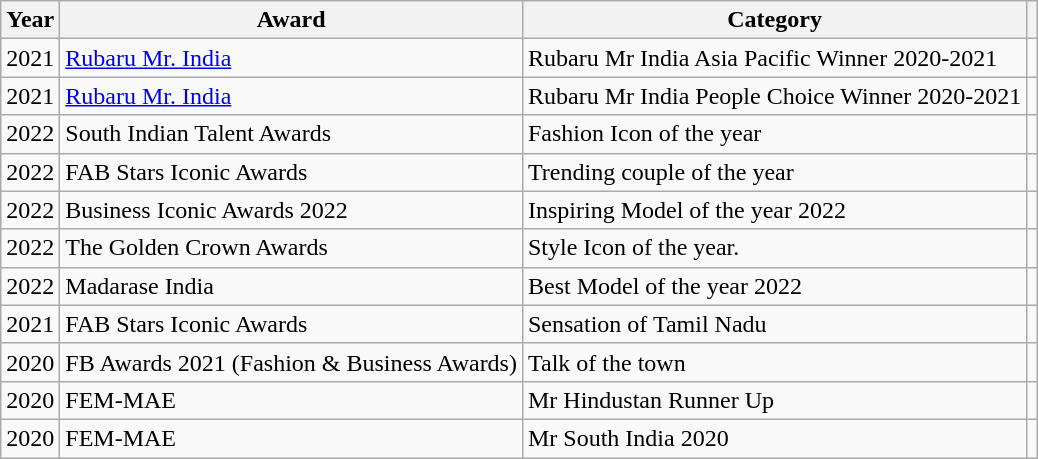<table class="wikitable sortable">
<tr>
<th>Year</th>
<th>Award</th>
<th>Category</th>
<th class="unsortable"></th>
</tr>
<tr>
<td>2021</td>
<td><a href='#'>Rubaru Mr. India</a></td>
<td>Rubaru Mr India Asia Pacific Winner 2020-2021</td>
<td></td>
</tr>
<tr>
<td>2021</td>
<td><a href='#'>Rubaru Mr. India</a></td>
<td>Rubaru Mr India People Choice Winner 2020-2021</td>
<td></td>
</tr>
<tr>
<td>2022</td>
<td>South Indian Talent Awards</td>
<td>Fashion Icon of the year</td>
<td></td>
</tr>
<tr>
<td>2022</td>
<td>FAB Stars Iconic Awards</td>
<td>Trending couple of the year</td>
<td></td>
</tr>
<tr>
<td>2022</td>
<td>Business Iconic Awards 2022</td>
<td>Inspiring Model of the year 2022</td>
<td></td>
</tr>
<tr>
<td>2022</td>
<td>The Golden Crown Awards</td>
<td>Style Icon of the year.</td>
<td></td>
</tr>
<tr>
<td>2022</td>
<td>Madarase India</td>
<td>Best Model of the year 2022</td>
<td></td>
</tr>
<tr>
<td>2021</td>
<td>FAB Stars Iconic Awards</td>
<td>Sensation of Tamil Nadu</td>
<td></td>
</tr>
<tr>
<td>2020</td>
<td>FB Awards 2021 (Fashion & Business Awards)</td>
<td>Talk of the town</td>
<td></td>
</tr>
<tr>
<td>2020</td>
<td>FEM-MAE</td>
<td>Mr Hindustan Runner Up</td>
<td></td>
</tr>
<tr>
<td>2020</td>
<td>FEM-MAE</td>
<td>Mr South India 2020</td>
<td></td>
</tr>
</table>
